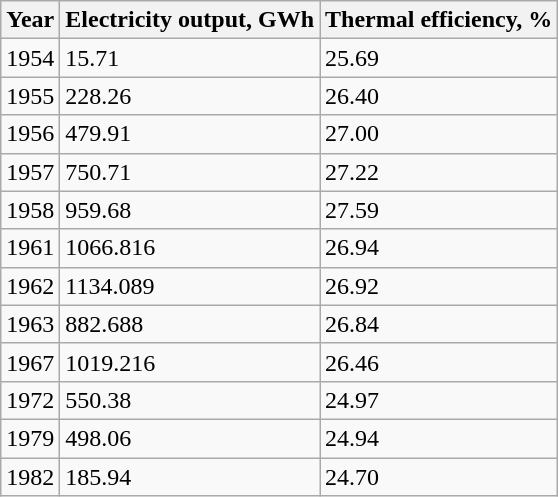<table class="wikitable">
<tr>
<th>Year</th>
<th>Electricity output, GWh</th>
<th>Thermal efficiency, %</th>
</tr>
<tr>
<td>1954</td>
<td>15.71</td>
<td>25.69</td>
</tr>
<tr>
<td>1955</td>
<td>228.26</td>
<td>26.40</td>
</tr>
<tr>
<td>1956</td>
<td>479.91</td>
<td>27.00</td>
</tr>
<tr>
<td>1957</td>
<td>750.71</td>
<td>27.22</td>
</tr>
<tr>
<td>1958</td>
<td>959.68</td>
<td>27.59</td>
</tr>
<tr>
<td>1961</td>
<td>1066.816</td>
<td>26.94</td>
</tr>
<tr>
<td>1962</td>
<td>1134.089</td>
<td>26.92</td>
</tr>
<tr>
<td>1963</td>
<td>882.688</td>
<td>26.84</td>
</tr>
<tr>
<td>1967</td>
<td>1019.216</td>
<td>26.46</td>
</tr>
<tr>
<td>1972</td>
<td>550.38</td>
<td>24.97</td>
</tr>
<tr>
<td>1979</td>
<td>498.06</td>
<td>24.94</td>
</tr>
<tr>
<td>1982</td>
<td>185.94</td>
<td>24.70</td>
</tr>
</table>
